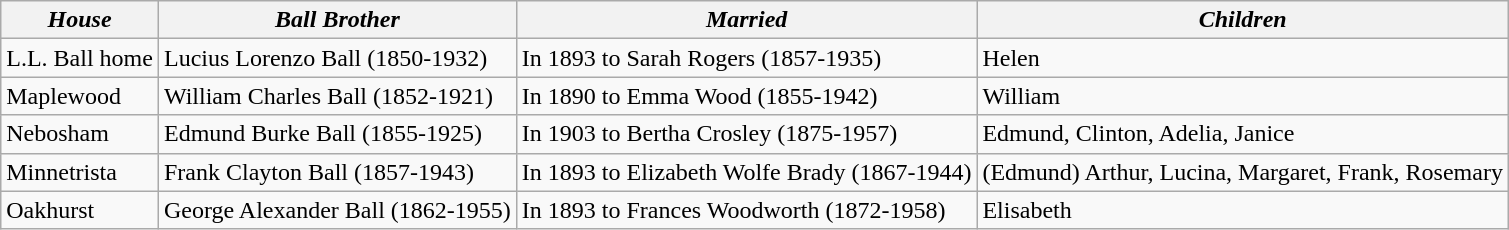<table class="wikitable">
<tr>
<th><em>House</em></th>
<th><em>Ball Brother</em></th>
<th><em>Married</em></th>
<th><em>Children</em></th>
</tr>
<tr>
<td>L.L. Ball home</td>
<td>Lucius Lorenzo Ball (1850-1932)</td>
<td>In 1893 to Sarah Rogers  (1857-1935)</td>
<td>Helen</td>
</tr>
<tr>
<td>Maplewood</td>
<td>William Charles Ball (1852-1921)</td>
<td>In 1890 to Emma Wood  (1855-1942)</td>
<td>William</td>
</tr>
<tr>
<td>Nebosham</td>
<td>Edmund Burke Ball (1855-1925)</td>
<td>In 1903 to Bertha  Crosley (1875-1957)</td>
<td>Edmund, Clinton,  Adelia, Janice</td>
</tr>
<tr>
<td>Minnetrista</td>
<td>Frank Clayton Ball (1857-1943)</td>
<td>In 1893 to Elizabeth  Wolfe Brady (1867-1944)</td>
<td>(Edmund) Arthur,  Lucina, Margaret, Frank, Rosemary</td>
</tr>
<tr>
<td>Oakhurst</td>
<td>George Alexander Ball (1862-1955)</td>
<td>In 1893 to Frances  Woodworth (1872-1958)</td>
<td>Elisabeth</td>
</tr>
</table>
